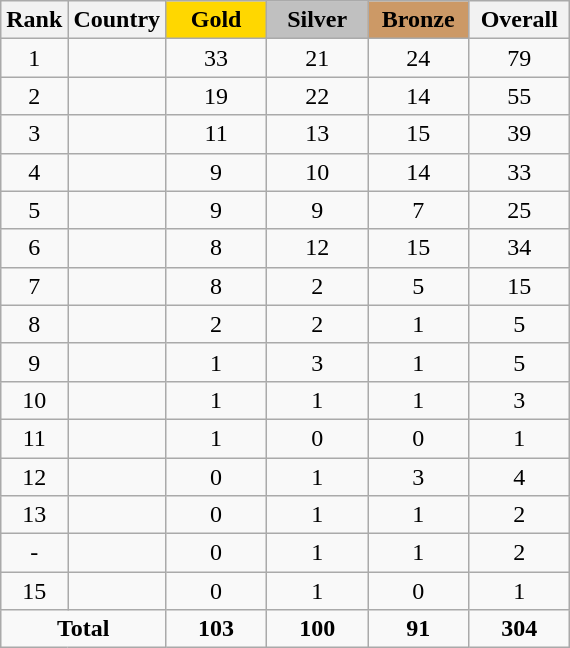<table class="wikitable" style="text-align:center;">
<tr>
<th>Rank</th>
<th>Country</th>
<td width=60 style="background:gold;"><strong>Gold</strong></td>
<td width=60 style="background:silver;"><strong>Silver</strong></td>
<td width=60 style="background:#cc9966;"><strong>Bronze</strong></td>
<th width=60>Overall</th>
</tr>
<tr>
<td>1</td>
<td align="left"></td>
<td>33</td>
<td>21</td>
<td>24</td>
<td>79</td>
</tr>
<tr>
<td>2</td>
<td align="left"></td>
<td>19</td>
<td>22</td>
<td>14</td>
<td>55</td>
</tr>
<tr>
<td>3</td>
<td align="left"></td>
<td>11</td>
<td>13</td>
<td>15</td>
<td>39</td>
</tr>
<tr>
<td>4</td>
<td align="left"></td>
<td>9</td>
<td>10</td>
<td>14</td>
<td>33</td>
</tr>
<tr>
<td>5</td>
<td align="left"></td>
<td>9</td>
<td>9</td>
<td>7</td>
<td>25</td>
</tr>
<tr>
<td>6</td>
<td align="left"></td>
<td>8</td>
<td>12</td>
<td>15</td>
<td>34</td>
</tr>
<tr>
<td>7</td>
<td align="left"></td>
<td>8</td>
<td>2</td>
<td>5</td>
<td>15</td>
</tr>
<tr>
<td>8</td>
<td align="left"></td>
<td>2</td>
<td>2</td>
<td>1</td>
<td>5</td>
</tr>
<tr>
<td>9</td>
<td align="left"></td>
<td>1</td>
<td>3</td>
<td>1</td>
<td>5</td>
</tr>
<tr>
<td>10</td>
<td align="left"></td>
<td>1</td>
<td>1</td>
<td>1</td>
<td>3</td>
</tr>
<tr>
<td>11</td>
<td align="left"></td>
<td>1</td>
<td>0</td>
<td>0</td>
<td>1</td>
</tr>
<tr>
<td>12</td>
<td align="left"></td>
<td>0</td>
<td>1</td>
<td>3</td>
<td>4</td>
</tr>
<tr>
<td>13</td>
<td align="left"></td>
<td>0</td>
<td>1</td>
<td>1</td>
<td>2</td>
</tr>
<tr>
<td>-</td>
<td align="left"></td>
<td>0</td>
<td>1</td>
<td>1</td>
<td>2</td>
</tr>
<tr>
<td>15</td>
<td align="left"></td>
<td>0</td>
<td>1</td>
<td>0</td>
<td>1</td>
</tr>
<tr>
<td colspan=2><strong>Total</strong></td>
<td><strong>103</strong></td>
<td><strong>100</strong></td>
<td><strong>91</strong></td>
<td><strong>304</strong></td>
</tr>
</table>
